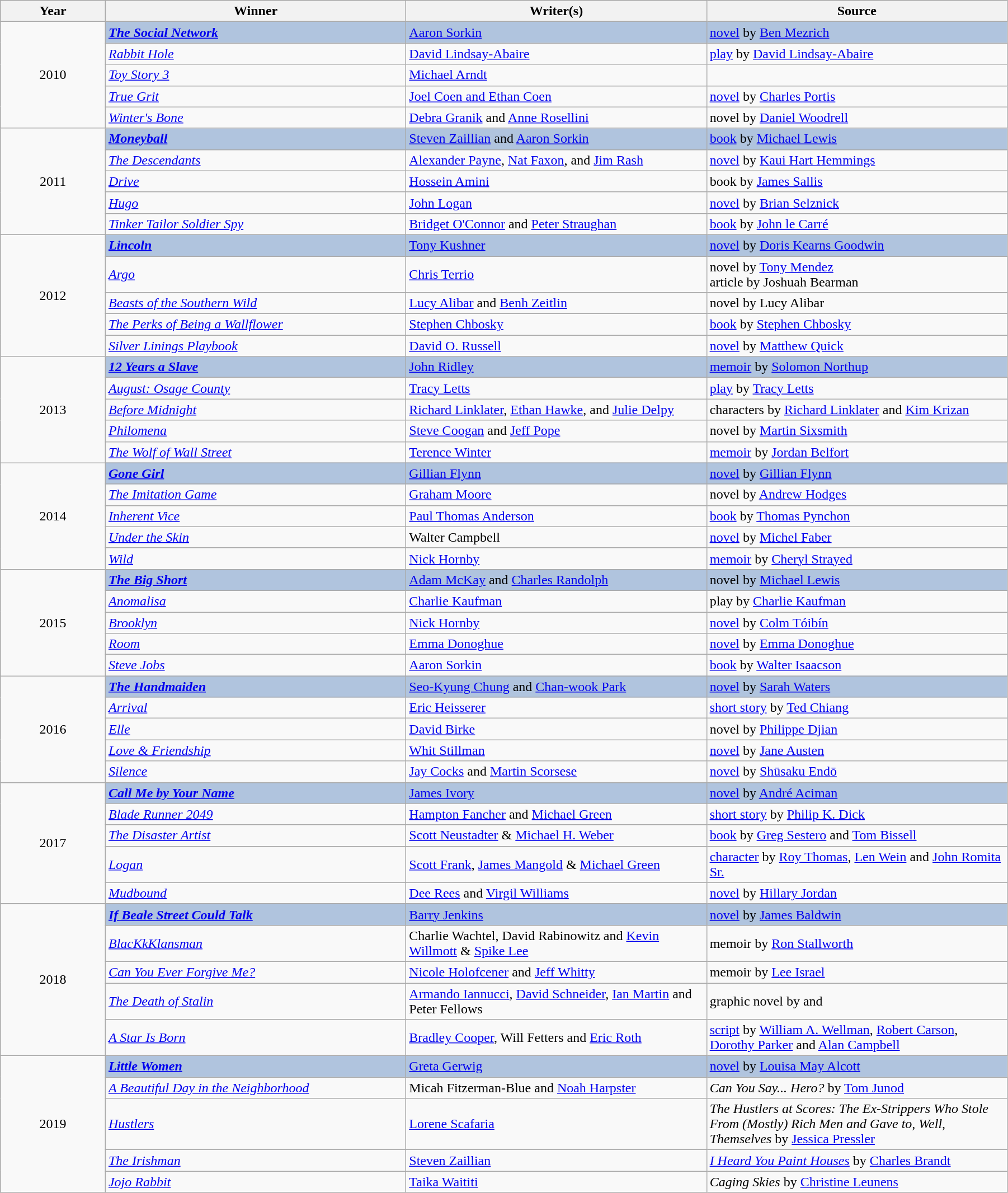<table class="wikitable" width="95%" cellpadding="5">
<tr>
<th width="100"><strong>Year</strong></th>
<th width="300"><strong>Winner</strong></th>
<th width="300"><strong>Writer(s)</strong></th>
<th width="300"><strong>Source</strong></th>
</tr>
<tr>
<td rowspan="5" style="text-align:center;">2010</td>
<td style="background:#B0C4DE;"><strong><em><a href='#'>The Social Network</a></em></strong></td>
<td style="background:#B0C4DE;"><a href='#'>Aaron Sorkin</a></td>
<td style="background:#B0C4DE;"><a href='#'>novel</a> by <a href='#'>Ben Mezrich</a></td>
</tr>
<tr>
<td><em><a href='#'>Rabbit Hole</a></em></td>
<td><a href='#'>David Lindsay-Abaire</a></td>
<td><a href='#'>play</a> by <a href='#'>David Lindsay-Abaire</a></td>
</tr>
<tr>
<td><em><a href='#'>Toy Story 3</a></em></td>
<td><a href='#'>Michael Arndt</a></td>
<td></td>
</tr>
<tr>
<td><em><a href='#'>True Grit</a></em></td>
<td><a href='#'>Joel Coen and Ethan Coen</a></td>
<td><a href='#'>novel</a> by <a href='#'>Charles Portis</a></td>
</tr>
<tr>
<td><em><a href='#'>Winter's Bone</a></em></td>
<td><a href='#'>Debra Granik</a> and <a href='#'>Anne Rosellini</a></td>
<td>novel by <a href='#'>Daniel Woodrell</a></td>
</tr>
<tr>
<td rowspan="5" style="text-align:center;">2011</td>
<td style="background:#B0C4DE;"><strong><em><a href='#'>Moneyball</a></em></strong></td>
<td style="background:#B0C4DE;"><a href='#'>Steven Zaillian</a> and <a href='#'>Aaron Sorkin</a></td>
<td style="background:#B0C4DE;"><a href='#'>book</a> by <a href='#'>Michael Lewis</a></td>
</tr>
<tr>
<td><em><a href='#'>The Descendants</a></em></td>
<td><a href='#'>Alexander Payne</a>, <a href='#'>Nat Faxon</a>, and <a href='#'>Jim Rash</a></td>
<td><a href='#'>novel</a> by <a href='#'>Kaui Hart Hemmings</a></td>
</tr>
<tr>
<td><em><a href='#'>Drive</a></em></td>
<td><a href='#'>Hossein Amini</a></td>
<td>book by <a href='#'>James Sallis</a></td>
</tr>
<tr>
<td><em><a href='#'>Hugo</a></em></td>
<td><a href='#'>John Logan</a></td>
<td><a href='#'>novel</a> by <a href='#'>Brian Selznick</a></td>
</tr>
<tr>
<td><em><a href='#'>Tinker Tailor Soldier Spy</a></em></td>
<td><a href='#'>Bridget O'Connor</a> and <a href='#'>Peter Straughan</a></td>
<td><a href='#'>book</a> by <a href='#'>John le Carré</a></td>
</tr>
<tr>
<td rowspan="5" style="text-align:center;">2012</td>
<td style="background:#B0C4DE;"><strong><em><a href='#'>Lincoln</a></em></strong></td>
<td style="background:#B0C4DE;"><a href='#'>Tony Kushner</a></td>
<td style="background:#B0C4DE;"><a href='#'>novel</a> by <a href='#'>Doris Kearns Goodwin</a></td>
</tr>
<tr>
<td><em><a href='#'>Argo</a></em></td>
<td><a href='#'>Chris Terrio</a></td>
<td>novel by <a href='#'>Tony Mendez</a> <br> article by Joshuah Bearman</td>
</tr>
<tr>
<td><em><a href='#'>Beasts of the Southern Wild</a></em></td>
<td><a href='#'>Lucy Alibar</a> and <a href='#'>Benh Zeitlin</a></td>
<td>novel by Lucy Alibar</td>
</tr>
<tr>
<td><em><a href='#'>The Perks of Being a Wallflower</a></em></td>
<td><a href='#'>Stephen Chbosky</a></td>
<td><a href='#'>book</a> by <a href='#'>Stephen Chbosky</a></td>
</tr>
<tr>
<td><em><a href='#'>Silver Linings Playbook</a></em></td>
<td><a href='#'>David O. Russell</a></td>
<td><a href='#'>novel</a> by <a href='#'>Matthew Quick</a></td>
</tr>
<tr>
<td rowspan="5" style="text-align:center;">2013</td>
<td style="background:#B0C4DE;"><strong><em><a href='#'>12 Years a Slave</a></em></strong></td>
<td style="background:#B0C4DE;"><a href='#'>John Ridley</a></td>
<td style="background:#B0C4DE;"><a href='#'>memoir</a> by <a href='#'>Solomon Northup</a></td>
</tr>
<tr>
<td><em><a href='#'>August: Osage County</a></em></td>
<td><a href='#'>Tracy Letts</a></td>
<td><a href='#'>play</a> by <a href='#'>Tracy Letts</a></td>
</tr>
<tr>
<td><em><a href='#'>Before Midnight</a></em></td>
<td><a href='#'>Richard Linklater</a>, <a href='#'>Ethan Hawke</a>, and <a href='#'>Julie Delpy</a></td>
<td>characters by <a href='#'>Richard Linklater</a> and <a href='#'>Kim Krizan</a></td>
</tr>
<tr>
<td><em><a href='#'>Philomena</a></em></td>
<td><a href='#'>Steve Coogan</a> and <a href='#'>Jeff Pope</a></td>
<td>novel by <a href='#'>Martin Sixsmith</a></td>
</tr>
<tr>
<td><em><a href='#'>The Wolf of Wall Street</a></em></td>
<td><a href='#'>Terence Winter</a></td>
<td><a href='#'>memoir</a> by <a href='#'>Jordan Belfort</a></td>
</tr>
<tr>
<td rowspan="5" style="text-align:center;">2014</td>
<td style="background:#B0C4DE;"><strong><em><a href='#'>Gone Girl</a></em></strong></td>
<td style="background:#B0C4DE;"><a href='#'>Gillian Flynn</a></td>
<td style="background:#B0C4DE;"><a href='#'>novel</a> by <a href='#'>Gillian Flynn</a></td>
</tr>
<tr>
<td><em><a href='#'>The Imitation Game</a></em></td>
<td><a href='#'>Graham Moore</a></td>
<td>novel by <a href='#'>Andrew Hodges</a></td>
</tr>
<tr>
<td><em><a href='#'>Inherent Vice</a></em></td>
<td><a href='#'>Paul Thomas Anderson</a></td>
<td><a href='#'>book</a> by <a href='#'>Thomas Pynchon</a></td>
</tr>
<tr>
<td><em><a href='#'>Under the Skin</a></em></td>
<td>Walter Campbell</td>
<td><a href='#'>novel</a> by <a href='#'>Michel Faber</a></td>
</tr>
<tr>
<td><em><a href='#'>Wild</a></em></td>
<td><a href='#'>Nick Hornby</a></td>
<td><a href='#'>memoir</a> by <a href='#'>Cheryl Strayed</a></td>
</tr>
<tr>
<td rowspan="5" style="text-align:center;">2015</td>
<td style="background:#B0C4DE;"><strong><em><a href='#'>The Big Short</a></em></strong></td>
<td style="background:#B0C4DE;"><a href='#'>Adam McKay</a> and <a href='#'>Charles Randolph</a></td>
<td style="background:#B0C4DE;">novel by <a href='#'>Michael Lewis</a></td>
</tr>
<tr>
<td><em><a href='#'>Anomalisa</a></em></td>
<td><a href='#'>Charlie Kaufman</a></td>
<td>play by <a href='#'>Charlie Kaufman</a></td>
</tr>
<tr>
<td><em><a href='#'>Brooklyn</a></em></td>
<td><a href='#'>Nick Hornby</a></td>
<td><a href='#'>novel</a> by <a href='#'>Colm Tóibín</a></td>
</tr>
<tr>
<td><em><a href='#'>Room</a></em></td>
<td><a href='#'>Emma Donoghue</a></td>
<td><a href='#'>novel</a> by <a href='#'>Emma Donoghue</a></td>
</tr>
<tr>
<td><em><a href='#'>Steve Jobs</a></em></td>
<td><a href='#'>Aaron Sorkin</a></td>
<td><a href='#'>book</a> by <a href='#'>Walter Isaacson</a></td>
</tr>
<tr>
<td rowspan="5" style="text-align:center;">2016</td>
<td style="background:#B0C4DE;"><strong><em><a href='#'>The Handmaiden</a></em></strong></td>
<td style="background:#B0C4DE;"><a href='#'>Seo-Kyung Chung</a> and <a href='#'>Chan-wook Park</a></td>
<td style="background:#B0C4DE;"><a href='#'>novel</a> by <a href='#'>Sarah Waters</a></td>
</tr>
<tr>
<td><em><a href='#'>Arrival</a></em></td>
<td><a href='#'>Eric Heisserer</a></td>
<td><a href='#'>short story</a> by <a href='#'>Ted Chiang</a></td>
</tr>
<tr>
<td><em><a href='#'>Elle</a></em></td>
<td><a href='#'>David Birke</a></td>
<td>novel by <a href='#'>Philippe Djian</a></td>
</tr>
<tr>
<td><em><a href='#'>Love & Friendship</a></em></td>
<td><a href='#'>Whit Stillman</a></td>
<td><a href='#'>novel</a> by <a href='#'>Jane Austen</a></td>
</tr>
<tr>
<td><em><a href='#'>Silence</a></em></td>
<td><a href='#'>Jay Cocks</a> and <a href='#'>Martin Scorsese</a></td>
<td><a href='#'>novel</a> by <a href='#'>Shūsaku Endō</a></td>
</tr>
<tr>
<td rowspan="5" style="text-align:center;">2017</td>
<td style="background:#B0C4DE;"><strong><em><a href='#'>Call Me by Your Name</a></em></strong></td>
<td style="background:#B0C4DE;"><a href='#'>James Ivory</a></td>
<td style="background:#B0C4DE;"><a href='#'>novel</a> by <a href='#'>André Aciman</a></td>
</tr>
<tr>
<td><em><a href='#'>Blade Runner 2049</a></em></td>
<td><a href='#'>Hampton Fancher</a> and <a href='#'>Michael Green</a></td>
<td><a href='#'>short story</a> by <a href='#'>Philip K. Dick</a></td>
</tr>
<tr>
<td><em><a href='#'>The Disaster Artist</a></em></td>
<td><a href='#'>Scott Neustadter</a> & <a href='#'>Michael H. Weber</a></td>
<td><a href='#'>book</a> by <a href='#'>Greg Sestero</a> and <a href='#'>Tom Bissell</a></td>
</tr>
<tr>
<td><em><a href='#'>Logan</a></em></td>
<td><a href='#'>Scott Frank</a>, <a href='#'>James Mangold</a> & <a href='#'>Michael Green</a></td>
<td><a href='#'>character</a> by <a href='#'>Roy Thomas</a>, <a href='#'>Len Wein</a> and <a href='#'>John Romita Sr.</a></td>
</tr>
<tr>
<td><em><a href='#'>Mudbound</a></em></td>
<td><a href='#'>Dee Rees</a> and <a href='#'>Virgil Williams</a></td>
<td><a href='#'>novel</a> by <a href='#'>Hillary Jordan</a></td>
</tr>
<tr>
<td rowspan="5" style="text-align:center;">2018</td>
<td style="background:#B0C4DE;"><strong><em><a href='#'>If Beale Street Could Talk</a></em></strong></td>
<td style="background:#B0C4DE;"><a href='#'>Barry Jenkins</a></td>
<td style="background:#B0C4DE;"><a href='#'>novel</a> by <a href='#'>James Baldwin</a></td>
</tr>
<tr>
<td><em><a href='#'>BlacKkKlansman</a></em></td>
<td>Charlie Wachtel, David Rabinowitz and <a href='#'>Kevin Willmott</a> & <a href='#'>Spike Lee</a></td>
<td>memoir by <a href='#'>Ron Stallworth</a></td>
</tr>
<tr>
<td><em><a href='#'>Can You Ever Forgive Me?</a></em></td>
<td><a href='#'>Nicole Holofcener</a> and <a href='#'>Jeff Whitty</a></td>
<td>memoir by <a href='#'>Lee Israel</a></td>
</tr>
<tr>
<td><em><a href='#'>The Death of Stalin</a></em></td>
<td><a href='#'>Armando Iannucci</a>, <a href='#'>David Schneider</a>, <a href='#'>Ian Martin</a> and Peter Fellows</td>
<td>graphic novel by  and </td>
</tr>
<tr>
<td><em><a href='#'>A Star Is Born</a></em></td>
<td><a href='#'>Bradley Cooper</a>, Will Fetters and <a href='#'>Eric Roth</a></td>
<td><a href='#'>script</a> by <a href='#'>William A. Wellman</a>, <a href='#'>Robert Carson</a>, <a href='#'>Dorothy Parker</a> and <a href='#'>Alan Campbell</a></td>
</tr>
<tr>
<td rowspan="5" style="text-align:center;">2019</td>
<td style="background:#B0C4DE;"><strong><em><a href='#'>Little Women</a></em></strong></td>
<td style="background:#B0C4DE;"><a href='#'>Greta Gerwig</a></td>
<td style="background:#B0C4DE;"><a href='#'>novel</a> by <a href='#'>Louisa May Alcott</a></td>
</tr>
<tr>
<td><em><a href='#'>A Beautiful Day in the Neighborhood</a></em></td>
<td>Micah Fitzerman-Blue and <a href='#'>Noah Harpster</a></td>
<td><em>Can You Say... Hero?</em> by <a href='#'>Tom Junod</a></td>
</tr>
<tr>
<td><em><a href='#'>Hustlers</a></em></td>
<td><a href='#'>Lorene Scafaria</a></td>
<td><em>The Hustlers at Scores: The Ex-Strippers Who Stole From (Mostly) Rich Men and Gave to, Well, Themselves</em> by <a href='#'>Jessica Pressler</a></td>
</tr>
<tr>
<td><em><a href='#'>The Irishman</a></em></td>
<td><a href='#'>Steven Zaillian</a></td>
<td><em><a href='#'>I Heard You Paint Houses</a></em> by <a href='#'>Charles Brandt</a></td>
</tr>
<tr>
<td><em><a href='#'>Jojo Rabbit</a></em></td>
<td><a href='#'>Taika Waititi</a></td>
<td><em>Caging Skies</em> by <a href='#'>Christine Leunens</a></td>
</tr>
</table>
